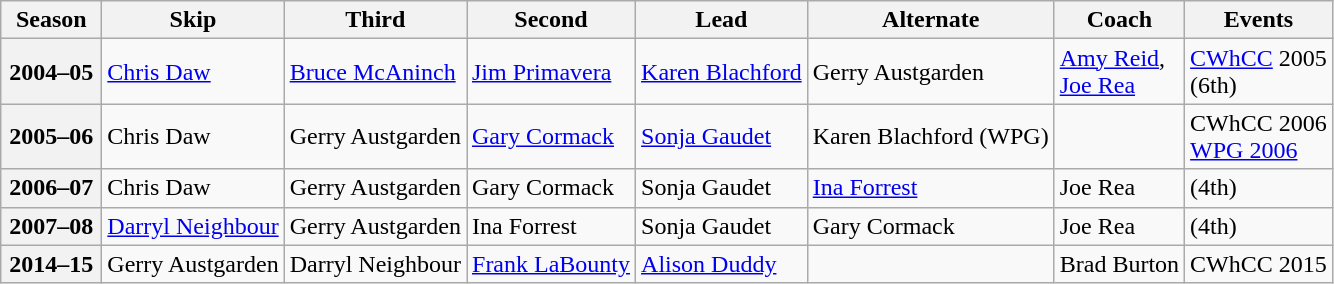<table class="wikitable">
<tr>
<th scope="col" width=60>Season</th>
<th scope="col">Skip</th>
<th scope="col">Third</th>
<th scope="col">Second</th>
<th scope="col">Lead</th>
<th scope="col">Alternate</th>
<th scope="col">Coach</th>
<th scope="col">Events</th>
</tr>
<tr>
<th scope="row">2004–05</th>
<td><a href='#'>Chris Daw</a></td>
<td><a href='#'>Bruce McAninch</a></td>
<td><a href='#'>Jim Primavera</a></td>
<td><a href='#'>Karen Blachford</a></td>
<td>Gerry Austgarden</td>
<td><a href='#'>Amy Reid</a>,<br><a href='#'>Joe Rea</a></td>
<td><a href='#'>CWhCC</a> 2005 <br> (6th)</td>
</tr>
<tr>
<th scope="row">2005–06</th>
<td>Chris Daw</td>
<td>Gerry Austgarden</td>
<td><a href='#'>Gary Cormack</a></td>
<td><a href='#'>Sonja Gaudet</a></td>
<td>Karen Blachford (WPG)</td>
<td></td>
<td>CWhCC 2006 <br><a href='#'>WPG 2006</a> </td>
</tr>
<tr>
<th scope="row">2006–07</th>
<td>Chris Daw</td>
<td>Gerry Austgarden</td>
<td>Gary Cormack</td>
<td>Sonja Gaudet</td>
<td><a href='#'>Ina Forrest</a></td>
<td>Joe Rea</td>
<td> (4th)</td>
</tr>
<tr>
<th scope="row">2007–08</th>
<td><a href='#'>Darryl Neighbour</a></td>
<td>Gerry Austgarden</td>
<td>Ina Forrest</td>
<td>Sonja Gaudet</td>
<td>Gary Cormack</td>
<td>Joe Rea</td>
<td> (4th)</td>
</tr>
<tr>
<th scope="row">2014–15</th>
<td>Gerry Austgarden</td>
<td>Darryl Neighbour</td>
<td><a href='#'>Frank LaBounty</a></td>
<td><a href='#'>Alison Duddy</a></td>
<td></td>
<td>Brad Burton</td>
<td>CWhCC 2015 </td>
</tr>
</table>
